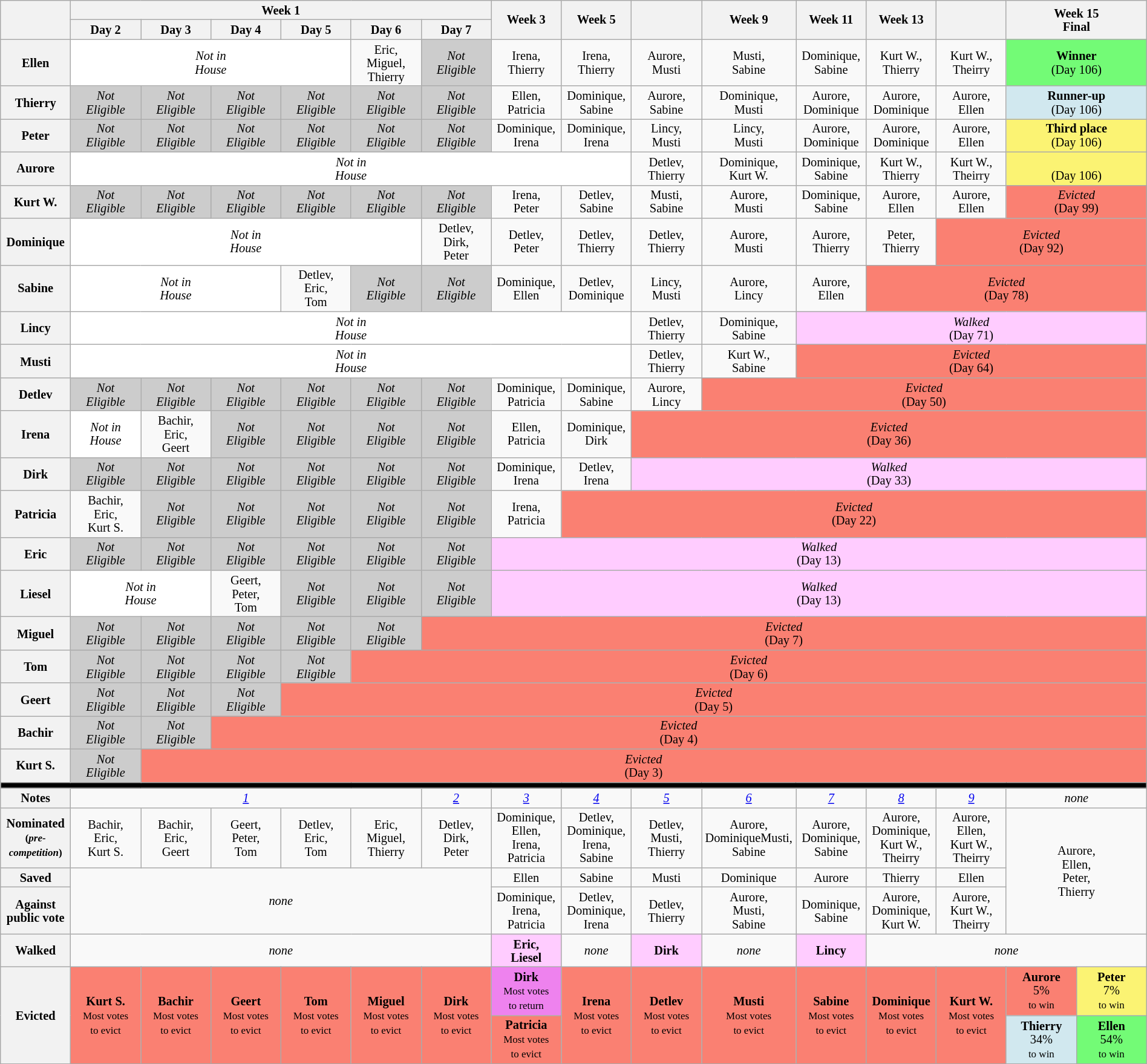<table class="wikitable" style="text-align:center; width: 100%; font-size:85%; line-height:15px">
<tr>
<th style="width:6%" rowspan=2></th>
<th style="width:6%" colspan=6>Week 1</th>
<th style="width:6%" rowspan=2>Week 3</th>
<th style="width:6%" rowspan=2>Week 5</th>
<th style="width:6%" rowspan=2></th>
<th style="width:6%" rowspan=2>Week 9</th>
<th style="width:6%" rowspan=2>Week 11</th>
<th style="width:6%" rowspan=2>Week 13</th>
<th style="width:6%" rowspan=2></th>
<th style="width:12%" rowspan=2 colspan=2>Week 15<br>Final</th>
</tr>
<tr>
<th>Day 2</th>
<th>Day 3</th>
<th>Day 4</th>
<th>Day 5</th>
<th>Day 6</th>
<th>Day 7</th>
</tr>
<tr>
<th>Ellen</th>
<td colspan=4 style="background:white"><em>Not in<br>House</em></td>
<td>Eric,<br>Miguel,<br>Thierry</td>
<td style="background:#CCCCCC"><em>Not<br>Eligible</em></td>
<td>Irena,<br>Thierry</td>
<td>Irena,<br>Thierry</td>
<td>Aurore,<br>Musti</td>
<td>Musti,<br>Sabine</td>
<td>Dominique,<br>Sabine</td>
<td>Kurt W.,<br>Thierry</td>
<td>Kurt W.,<br>Theirry</td>
<td style="background:#73FB76" colspan="2"><strong>Winner</strong><br>(Day 106)</td>
</tr>
<tr>
<th>Thierry</th>
<td style="background:#CCCCCC"><em>Not<br>Eligible</em></td>
<td style="background:#CCCCCC"><em>Not<br>Eligible</em></td>
<td style="background:#CCCCCC"><em>Not<br>Eligible</em></td>
<td style="background:#CCCCCC"><em>Not<br>Eligible</em></td>
<td style="background:#CCCCCC"><em>Not<br>Eligible</em></td>
<td style="background:#CCCCCC"><em>Not<br>Eligible</em></td>
<td>Ellen,<br>Patricia</td>
<td>Dominique,<br>Sabine</td>
<td>Aurore,<br>Sabine</td>
<td>Dominique,<br>Musti</td>
<td>Aurore,<br>Dominique</td>
<td>Aurore,<br>Dominique</td>
<td>Aurore,<br>Ellen</td>
<td style="background:#D1E8EF" colspan="2"><strong>Runner-up</strong><br>(Day 106)</td>
</tr>
<tr>
<th>Peter</th>
<td style="background:#CCCCCC; width:6%"><em>Not<br>Eligible</em></td>
<td style="background:#CCCCCC; width:6%"><em>Not<br>Eligible</em></td>
<td style="background:#CCCCCC; width:6%"><em>Not<br>Eligible</em></td>
<td style="background:#CCCCCC; width:6%"><em>Not<br>Eligible</em></td>
<td style="background:#CCCCCC; width:6%"><em>Not<br>Eligible</em></td>
<td style="background:#CCCCCC; width:6%"><em>Not<br>Eligible</em></td>
<td>Dominique,<br>Irena</td>
<td>Dominique,<br>Irena</td>
<td>Lincy,<br>Musti</td>
<td>Lincy,<br>Musti</td>
<td>Aurore,<br>Dominique</td>
<td>Aurore,<br>Dominique</td>
<td>Aurore,<br>Ellen</td>
<td style="background:#FBF373" colspan="2"><strong>Third place</strong><br>(Day 106)</td>
</tr>
<tr>
<th>Aurore</th>
<td colspan=8 style="background:white"><em>Not in<br>House</em></td>
<td>Detlev,<br>Thierry</td>
<td>Dominique,<br>Kurt W.</td>
<td>Dominique,<br>Sabine</td>
<td>Kurt W.,<br>Thierry</td>
<td>Kurt W.,<br>Theirry</td>
<td style="background:#FBF373" colspan="2"><br>(Day 106)</td>
</tr>
<tr>
<th>Kurt W.</th>
<td style="background:#CCCCCC"><em>Not<br>Eligible</em></td>
<td style="background:#CCCCCC"><em>Not<br>Eligible</em></td>
<td style="background:#CCCCCC"><em>Not<br>Eligible</em></td>
<td style="background:#CCCCCC"><em>Not<br>Eligible</em></td>
<td style="background:#CCCCCC"><em>Not<br>Eligible</em></td>
<td style="background:#CCCCCC"><em>Not<br>Eligible</em></td>
<td>Irena,<br>Peter</td>
<td>Detlev,<br>Sabine</td>
<td>Musti,<br>Sabine</td>
<td>Aurore,<br>Musti</td>
<td>Dominique,<br>Sabine</td>
<td>Aurore,<br>Ellen</td>
<td>Aurore,<br>Ellen</td>
<td style="background:#FA8072" colspan=2><em>Evicted</em><br>(Day 99)</td>
</tr>
<tr>
<th>Dominique</th>
<td colspan=5 style="background:white"><em>Not in<br>House</em></td>
<td>Detlev,<br>Dirk,<br>Peter</td>
<td>Detlev,<br>Peter</td>
<td>Detlev,<br>Thierry</td>
<td>Detlev,<br>Thierry</td>
<td>Aurore,<br>Musti</td>
<td>Aurore,<br>Thierry</td>
<td>Peter,<br>Thierry</td>
<td style="background:#FA8072" colspan=3><em>Evicted</em><br>(Day 92)</td>
</tr>
<tr>
<th>Sabine</th>
<td colspan=3 style="background:white"><em>Not in<br>House</em></td>
<td>Detlev,<br>Eric,<br>Tom</td>
<td style="background:#CCCCCC"><em>Not<br>Eligible</em></td>
<td style="background:#CCCCCC"><em>Not<br>Eligible</em></td>
<td>Dominique,<br>Ellen</td>
<td>Detlev,<br>Dominique</td>
<td>Lincy,<br>Musti</td>
<td>Aurore,<br>Lincy</td>
<td>Aurore,<br>Ellen</td>
<td style="background:#FA8072" colspan=4><em>Evicted</em><br>(Day 78)</td>
</tr>
<tr>
<th>Lincy</th>
<td colspan=8 style="background:white"><em>Not in<br>House</em></td>
<td>Detlev,<br>Thierry</td>
<td>Dominique,<br>Sabine</td>
<td style="background:#ffccff" colspan=5><em>Walked</em><br>(Day 71)</td>
</tr>
<tr>
<th>Musti</th>
<td colspan=8 style="background:white"><em>Not in<br>House</em></td>
<td>Detlev,<br>Thierry</td>
<td>Kurt W.,<br>Sabine</td>
<td style="background:#FA8072" colspan=5><em>Evicted</em><br>(Day 64)</td>
</tr>
<tr>
<th>Detlev</th>
<td style="background:#CCCCCC"><em>Not<br>Eligible</em></td>
<td style="background:#CCCCCC"><em>Not<br>Eligible</em></td>
<td style="background:#CCCCCC"><em>Not<br>Eligible</em></td>
<td style="background:#CCCCCC"><em>Not<br>Eligible</em></td>
<td style="background:#CCCCCC"><em>Not<br>Eligible</em></td>
<td style="background:#CCCCCC"><em>Not<br>Eligible</em></td>
<td>Dominique,<br>Patricia</td>
<td>Dominique,<br>Sabine</td>
<td>Aurore,<br>Lincy</td>
<td style="background:#FA8072" colspan=6><em>Evicted</em><br>(Day 50)</td>
</tr>
<tr>
<th>Irena</th>
<td style="background:white"><em>Not in<br>House</em></td>
<td>Bachir,<br>Eric,<br>Geert</td>
<td style="background:#CCCCCC"><em>Not<br>Eligible</em></td>
<td style="background:#CCCCCC"><em>Not<br>Eligible</em></td>
<td style="background:#CCCCCC"><em>Not<br>Eligible</em></td>
<td style="background:#CCCCCC"><em>Not<br>Eligible</em></td>
<td>Ellen,<br>Patricia</td>
<td>Dominique,<br>Dirk</td>
<td style="background:#FA8072" colspan=7><em>Evicted</em><br>(Day 36)</td>
</tr>
<tr>
<th>Dirk</th>
<td style="background:#CCCCCC"><em>Not<br>Eligible</em></td>
<td style="background:#CCCCCC"><em>Not<br>Eligible</em></td>
<td style="background:#CCCCCC"><em>Not<br>Eligible</em></td>
<td style="background:#CCCCCC"><em>Not<br>Eligible</em></td>
<td style="background:#CCCCCC"><em>Not<br>Eligible</em></td>
<td style="background:#CCCCCC"><em>Not<br>Eligible</em></td>
<td>Dominique,<br>Irena</td>
<td>Detlev,<br>Irena</td>
<td style="background:#ffccff" colspan=7><em>Walked</em><br>(Day 33)</td>
</tr>
<tr>
<th>Patricia</th>
<td>Bachir,<br>Eric,<br>Kurt S.</td>
<td style="background:#CCCCCC"><em>Not<br>Eligible</em></td>
<td style="background:#CCCCCC"><em>Not<br>Eligible</em></td>
<td style="background:#CCCCCC"><em>Not<br>Eligible</em></td>
<td style="background:#CCCCCC"><em>Not<br>Eligible</em></td>
<td style="background:#CCCCCC"><em>Not<br>Eligible</em></td>
<td>Irena,<br>Patricia</td>
<td style="background:#FA8072" colspan=8><em>Evicted</em><br>(Day 22)</td>
</tr>
<tr>
<th>Eric</th>
<td style="background:#CCCCCC"><em>Not<br>Eligible</em></td>
<td style="background:#CCCCCC"><em>Not<br>Eligible</em></td>
<td style="background:#CCCCCC"><em>Not<br>Eligible</em></td>
<td style="background:#CCCCCC"><em>Not<br>Eligible</em></td>
<td style="background:#CCCCCC"><em>Not<br>Eligible</em></td>
<td style="background:#CCCCCC"><em>Not<br>Eligible</em></td>
<td style="background:#ffccff" colspan=9><em>Walked</em><br>(Day 13)</td>
</tr>
<tr>
<th>Liesel</th>
<td colspan=2 style="background:white"><em>Not in<br>House</em></td>
<td>Geert,<br>Peter,<br>Tom</td>
<td style="background:#CCCCCC"><em>Not<br>Eligible</em></td>
<td style="background:#CCCCCC"><em>Not<br>Eligible</em></td>
<td style="background:#CCCCCC"><em>Not<br>Eligible</em></td>
<td style="background:#ffccff" colspan=9><em>Walked</em><br>(Day 13)</td>
</tr>
<tr>
<th>Miguel</th>
<td style="background:#CCCCCC"><em>Not<br>Eligible</em></td>
<td style="background:#CCCCCC"><em>Not<br>Eligible</em></td>
<td style="background:#CCCCCC"><em>Not<br>Eligible</em></td>
<td style="background:#CCCCCC"><em>Not<br>Eligible</em></td>
<td style="background:#CCCCCC"><em>Not<br>Eligible</em></td>
<td style="background:#FA8072" colspan=10><em>Evicted</em><br>(Day 7)</td>
</tr>
<tr>
<th>Tom</th>
<td style="background:#CCCCCC"><em>Not<br>Eligible</em></td>
<td style="background:#CCCCCC"><em>Not<br>Eligible</em></td>
<td style="background:#CCCCCC"><em>Not<br>Eligible</em></td>
<td style="background:#CCCCCC"><em>Not<br>Eligible</em></td>
<td style="background:#FA8072" colspan=11><em>Evicted</em><br>(Day 6)</td>
</tr>
<tr>
<th>Geert</th>
<td style="background:#CCCCCC"><em>Not<br>Eligible</em></td>
<td style="background:#CCCCCC"><em>Not<br>Eligible</em></td>
<td style="background:#CCCCCC"><em>Not<br>Eligible</em></td>
<td style="background:#FA8072" colspan=12><em>Evicted</em><br>(Day 5)</td>
</tr>
<tr>
<th>Bachir</th>
<td style="background:#CCCCCC"><em>Not<br>Eligible</em></td>
<td style="background:#CCCCCC"><em>Not<br>Eligible</em></td>
<td style="background:#FA8072" colspan=13><em>Evicted</em><br>(Day 4)</td>
</tr>
<tr>
<th>Kurt S.</th>
<td style="background:#CCCCCC"><em>Not<br>Eligible</em></td>
<td style="background:#FA8072" colspan=14><em>Evicted</em><br>(Day 3)</td>
</tr>
<tr>
<td style="background:#000" colspan=16></td>
</tr>
<tr>
<th>Notes</th>
<td colspan=5><em><a href='#'>1</a></em></td>
<td><em><a href='#'>2</a></em></td>
<td><em><a href='#'>3</a></em></td>
<td><em><a href='#'>4</a></em></td>
<td><em><a href='#'>5</a></em></td>
<td><em><a href='#'>6</a></em></td>
<td><em><a href='#'>7</a></em></td>
<td><em><a href='#'>8</a></em></td>
<td><em><a href='#'>9</a></em></td>
<td colspan=2><em>none</em></td>
</tr>
<tr>
<th>Nominated<br><small>(<em>pre-competition</em>)</small></th>
<td>Bachir, <br>Eric,<br>Kurt S.</td>
<td>Bachir,<br>Eric,<br>Geert</td>
<td>Geert,<br>Peter,<br>Tom</td>
<td>Detlev,<br>Eric,<br>Tom</td>
<td>Eric,<br>Miguel,<br>Thierry</td>
<td>Detlev,<br>Dirk,<br>Peter</td>
<td>Dominique,<br>Ellen,<br>Irena,<br>Patricia</td>
<td>Detlev,<br>Dominique,<br>Irena,<br>Sabine</td>
<td>Detlev,<br>Musti,<br>Thierry</td>
<td>Aurore,<br>DominiqueMusti,<br>Sabine</td>
<td>Aurore,<br>Dominique,<br>Sabine</td>
<td>Aurore,<br>Dominique,<br>Kurt W.,<br>Theirry</td>
<td>Aurore,<br>Ellen,<br>Kurt W.,<br>Theirry</td>
<td rowspan=3 colspan=2>Aurore,<br>Ellen,<br>Peter,<br>Thierry</td>
</tr>
<tr>
<th>Saved</th>
<td colspan="6" rowspan="2"><em>none</em></td>
<td>Ellen</td>
<td>Sabine</td>
<td>Musti</td>
<td>Dominique</td>
<td>Aurore</td>
<td>Thierry</td>
<td>Ellen</td>
</tr>
<tr>
<th>Against<br>public vote</th>
<td>Dominique,<br>Irena,<br>Patricia</td>
<td>Detlev,<br>Dominique,<br>Irena</td>
<td>Detlev,<br>Thierry</td>
<td>Aurore,<br>Musti,<br>Sabine</td>
<td>Dominique,<br>Sabine</td>
<td>Aurore,<br>Dominique,<br>Kurt W.</td>
<td>Aurore,<br>Kurt W.,<br>Theirry</td>
</tr>
<tr>
<th>Walked</th>
<td colspan=6><em>none</em></td>
<td style="background:#FFCCFF"><strong>Eric,<br>Liesel</strong></td>
<td><em>none</em></td>
<td style="background:#FFCCFF"><strong>Dirk</strong></td>
<td><em>none</em></td>
<td style="background:#FFCCFF"><strong>Lincy</strong></td>
<td colspan=5><em>none</em></td>
</tr>
<tr>
<th rowspan=2>Evicted</th>
<td style="background:#FA8072" rowspan=2><strong>Kurt S.</strong><br><small>Most votes<br>to evict</small></td>
<td style="background:#FA8072" rowspan=2><strong>Bachir</strong><br><small>Most votes<br>to evict</small></td>
<td style="background:#FA8072" rowspan=2><strong>Geert</strong><br><small>Most votes<br>to evict</small></td>
<td style="background:#FA8072" rowspan=2><strong>Tom</strong><br><small>Most votes<br>to evict</small></td>
<td style="background:#FA8072" rowspan=2><strong>Miguel</strong><br><small>Most votes<br>to evict</small></td>
<td style="background:#FA8072" rowspan=2><strong>Dirk</strong><br><small>Most votes<br>to evict</small></td>
<td style="background:violet"><strong>Dirk</strong><br><small>Most votes<br>to return</small></td>
<td style="background:#FA8072" rowspan=2><strong>Irena</strong><br><small>Most votes<br>to evict</small></td>
<td style="background:#FA8072" rowspan=2><strong>Detlev</strong><br><small>Most votes<br>to evict</small></td>
<td style="background:#FA8072" rowspan=2><strong>Musti</strong><br><small>Most votes<br>to evict</small></td>
<td style="background:#FA8072" rowspan=2><strong>Sabine</strong><br><small>Most votes<br>to evict</small></td>
<td style="background:#FA8072" rowspan=2><strong>Dominique</strong><br><small>Most votes<br>to evict</small></td>
<td style="background:#FA8072" rowspan=2><strong>Kurt W.</strong><br><small>Most votes<br>to evict</small></td>
<td style="background:#FA8072; width:6%"><strong>Aurore</strong><br>5%<br><small>to win</small></td>
<td style="background:#FBF373"><strong>Peter</strong><br>7%<br><small>to win</small></td>
</tr>
<tr>
<td style="background:#FA8072"><strong>Patricia</strong><br><small>Most votes<br>to evict</small></td>
<td style="background:#D1E8EF; width:6%"><strong>Thierry</strong><br>34%<br><small>to win</small></td>
<td style="background:#73FB76"><strong>Ellen</strong><br>54%<br><small>to win</small></td>
</tr>
</table>
